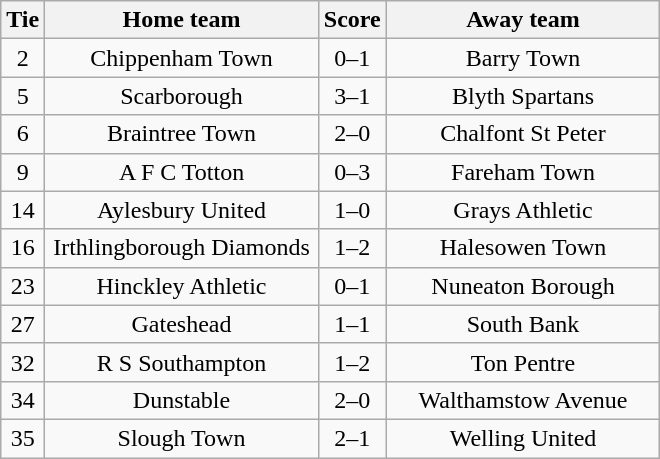<table class="wikitable" style="text-align:center;">
<tr>
<th width=20>Tie</th>
<th width=175>Home team</th>
<th width=20>Score</th>
<th width=175>Away team</th>
</tr>
<tr>
<td>2</td>
<td>Chippenham Town</td>
<td>0–1</td>
<td>Barry Town</td>
</tr>
<tr>
<td>5</td>
<td>Scarborough</td>
<td>3–1</td>
<td>Blyth Spartans</td>
</tr>
<tr>
<td>6</td>
<td>Braintree Town</td>
<td>2–0</td>
<td>Chalfont St Peter</td>
</tr>
<tr>
<td>9</td>
<td>A F C Totton</td>
<td>0–3</td>
<td>Fareham Town</td>
</tr>
<tr>
<td>14</td>
<td>Aylesbury United</td>
<td>1–0</td>
<td>Grays Athletic</td>
</tr>
<tr>
<td>16</td>
<td>Irthlingborough Diamonds</td>
<td>1–2</td>
<td>Halesowen Town</td>
</tr>
<tr>
<td>23</td>
<td>Hinckley Athletic</td>
<td>0–1</td>
<td>Nuneaton Borough</td>
</tr>
<tr>
<td>27</td>
<td>Gateshead</td>
<td>1–1</td>
<td>South Bank</td>
</tr>
<tr>
<td>32</td>
<td>R S Southampton</td>
<td>1–2</td>
<td>Ton Pentre</td>
</tr>
<tr>
<td>34</td>
<td>Dunstable</td>
<td>2–0</td>
<td>Walthamstow Avenue</td>
</tr>
<tr>
<td>35</td>
<td>Slough Town</td>
<td>2–1</td>
<td>Welling United</td>
</tr>
</table>
